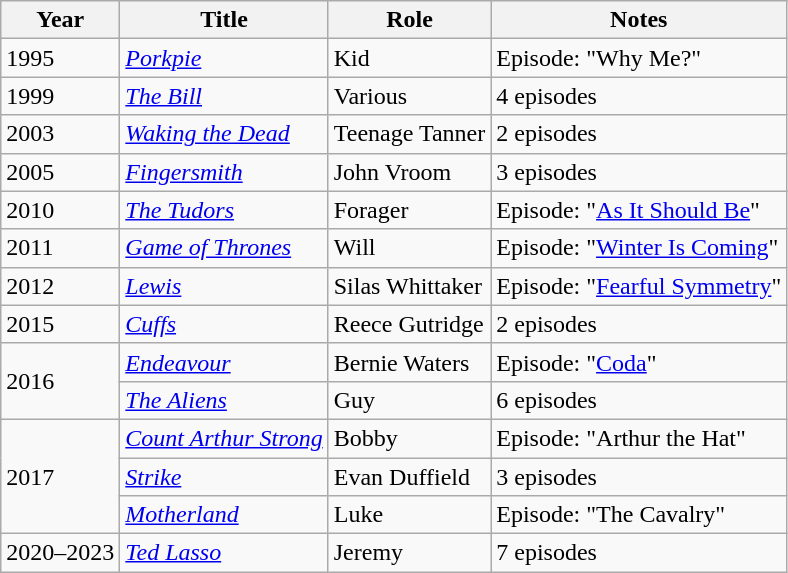<table class="wikitable sortable">
<tr>
<th>Year</th>
<th>Title</th>
<th>Role</th>
<th>Notes</th>
</tr>
<tr>
<td>1995</td>
<td><em><a href='#'>Porkpie</a></em></td>
<td>Kid</td>
<td>Episode: "Why Me?"</td>
</tr>
<tr>
<td>1999</td>
<td><em><a href='#'>The Bill</a></em></td>
<td>Various</td>
<td>4 episodes</td>
</tr>
<tr>
<td>2003</td>
<td><em><a href='#'>Waking the Dead</a></em></td>
<td>Teenage Tanner</td>
<td>2 episodes</td>
</tr>
<tr>
<td>2005</td>
<td><em><a href='#'>Fingersmith</a></em></td>
<td>John Vroom</td>
<td>3 episodes</td>
</tr>
<tr>
<td>2010</td>
<td><em><a href='#'>The Tudors</a></em></td>
<td>Forager</td>
<td>Episode: "<a href='#'>As It Should Be</a>"</td>
</tr>
<tr>
<td>2011</td>
<td><em><a href='#'>Game of Thrones</a></em></td>
<td>Will</td>
<td>Episode: "<a href='#'>Winter Is Coming</a>"</td>
</tr>
<tr>
<td>2012</td>
<td><em><a href='#'>Lewis</a></em></td>
<td>Silas Whittaker</td>
<td>Episode: "<a href='#'>Fearful Symmetry</a>"</td>
</tr>
<tr>
<td>2015</td>
<td><em><a href='#'>Cuffs</a></em></td>
<td>Reece Gutridge</td>
<td>2 episodes</td>
</tr>
<tr>
<td rowspan="2">2016</td>
<td><em><a href='#'>Endeavour</a></em></td>
<td>Bernie Waters</td>
<td>Episode: "<a href='#'>Coda</a>"</td>
</tr>
<tr>
<td><em><a href='#'>The Aliens</a></em></td>
<td>Guy</td>
<td>6 episodes</td>
</tr>
<tr>
<td rowspan="3">2017</td>
<td><em><a href='#'>Count Arthur Strong</a></em></td>
<td>Bobby</td>
<td>Episode: "Arthur the Hat"</td>
</tr>
<tr>
<td><em><a href='#'>Strike</a></em></td>
<td>Evan Duffield</td>
<td>3 episodes</td>
</tr>
<tr>
<td><em><a href='#'>Motherland</a></em></td>
<td>Luke</td>
<td>Episode: "The Cavalry"</td>
</tr>
<tr>
<td>2020–2023</td>
<td><em><a href='#'>Ted Lasso</a></em></td>
<td>Jeremy</td>
<td>7 episodes</td>
</tr>
</table>
